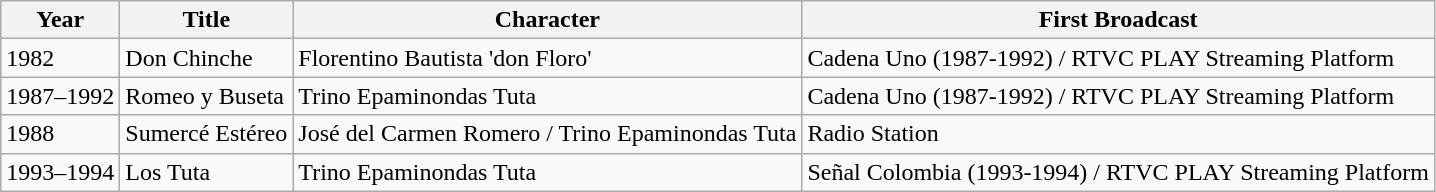<table class="wikitable">
<tr>
<th>Year</th>
<th>Title</th>
<th>Character</th>
<th>First Broadcast</th>
</tr>
<tr>
<td>1982</td>
<td>Don Chinche</td>
<td>Florentino Bautista 'don Floro'</td>
<td>Cadena Uno (1987-1992) / RTVC PLAY Streaming Platform</td>
</tr>
<tr>
<td>1987–1992</td>
<td>Romeo y Buseta</td>
<td>Trino Epaminondas Tuta</td>
<td>Cadena Uno (1987-1992) / RTVC PLAY Streaming Platform</td>
</tr>
<tr>
<td>1988</td>
<td>Sumercé Estéreo</td>
<td>José del Carmen Romero / Trino Epaminondas Tuta</td>
<td>Radio Station</td>
</tr>
<tr>
<td>1993–1994</td>
<td>Los Tuta</td>
<td>Trino Epaminondas Tuta</td>
<td>Señal Colombia (1993-1994) / RTVC PLAY Streaming Platform</td>
</tr>
</table>
